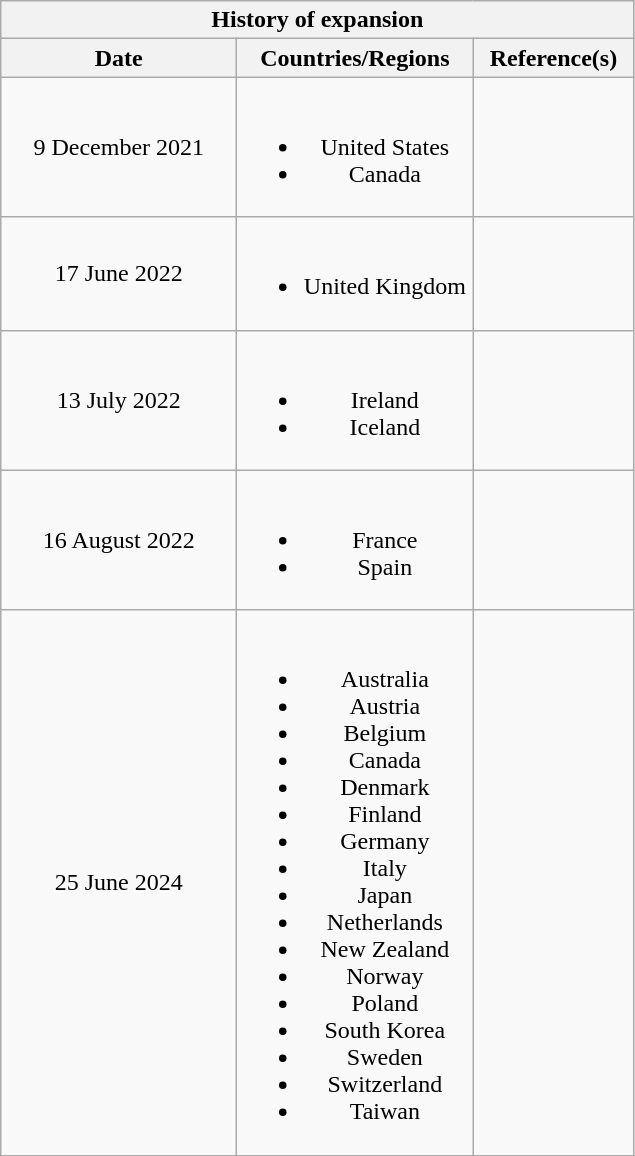<table class="wikitable collapsible" style="text-align: center">
<tr>
<th colspan=3>History of expansion</th>
</tr>
<tr>
<th style="width:150px;">Date</th>
<th style="width:150px;">Countries/Regions</th>
<th style="width:100px;">Reference(s)</th>
</tr>
<tr>
<td>9 December 2021</td>
<td><br><ul><li> United States</li><li> Canada</li></ul></td>
<td></td>
</tr>
<tr>
<td>17 June 2022</td>
<td><br><ul><li> United Kingdom</li></ul></td>
<td></td>
</tr>
<tr>
<td>13 July 2022</td>
<td><br><ul><li> Ireland</li><li> Iceland</li></ul></td>
<td></td>
</tr>
<tr>
<td>16 August 2022</td>
<td><br><ul><li> France</li><li> Spain</li></ul></td>
<td></td>
</tr>
<tr>
<td>25 June 2024</td>
<td><br><ul><li> Australia</li><li> Austria</li><li> Belgium</li><li> Canada</li><li> Denmark</li><li> Finland</li><li> Germany</li><li> Italy</li><li> Japan</li><li> Netherlands</li><li> New Zealand</li><li> Norway</li><li> Poland</li><li> South Korea</li><li> Sweden</li><li> Switzerland</li><li> Taiwan</li></ul></td>
<td></td>
</tr>
</table>
